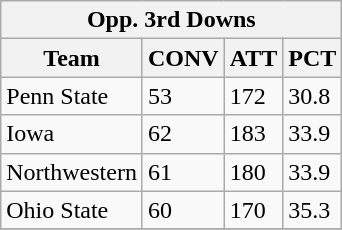<table class="wikitable">
<tr>
<th colspan="7" align="center">Opp. 3rd Downs</th>
</tr>
<tr>
<th>Team</th>
<th>CONV</th>
<th>ATT</th>
<th>PCT</th>
</tr>
<tr>
<td>Penn State</td>
<td>53</td>
<td>172</td>
<td>30.8</td>
</tr>
<tr>
<td>Iowa</td>
<td>62</td>
<td>183</td>
<td>33.9</td>
</tr>
<tr>
<td>Northwestern</td>
<td>61</td>
<td>180</td>
<td>33.9</td>
</tr>
<tr>
<td>Ohio State</td>
<td>60</td>
<td>170</td>
<td>35.3</td>
</tr>
<tr>
</tr>
</table>
